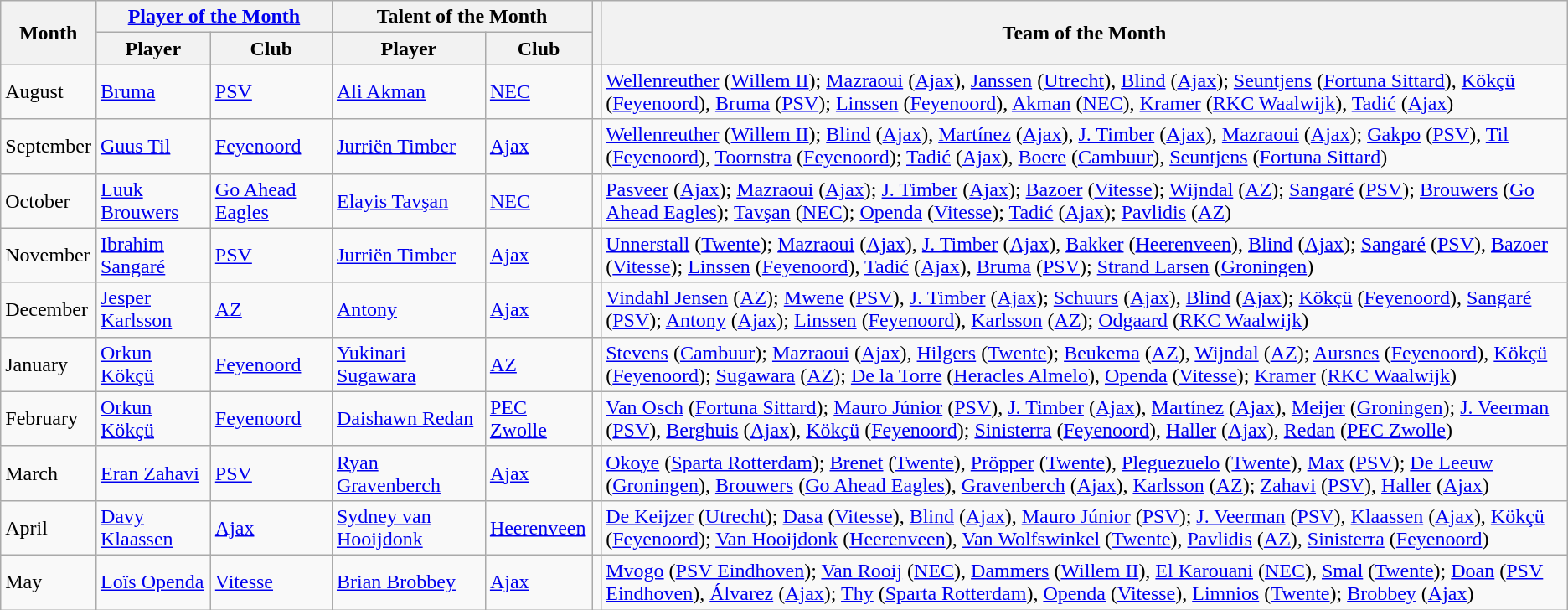<table class="wikitable">
<tr>
<th rowspan="2">Month</th>
<th colspan="2"><a href='#'>Player of the Month</a></th>
<th colspan="2">Talent of the Month</th>
<th rowspan="2"></th>
<th rowspan="2">Team of the Month</th>
</tr>
<tr>
<th>Player</th>
<th>Club</th>
<th>Player</th>
<th>Club</th>
</tr>
<tr>
<td>August</td>
<td><a href='#'>Bruma</a></td>
<td><a href='#'>PSV</a></td>
<td><a href='#'>Ali Akman</a></td>
<td><a href='#'>NEC</a></td>
<td></td>
<td><a href='#'>Wellenreuther</a> (<a href='#'>Willem II</a>); <a href='#'>Mazraoui</a> (<a href='#'>Ajax</a>), <a href='#'>Janssen</a> (<a href='#'>Utrecht</a>), <a href='#'>Blind</a> (<a href='#'>Ajax</a>); <a href='#'>Seuntjens</a> (<a href='#'>Fortuna Sittard</a>), <a href='#'>Kökçü</a> (<a href='#'>Feyenoord</a>), <a href='#'>Bruma</a> (<a href='#'>PSV</a>); <a href='#'>Linssen</a> (<a href='#'>Feyenoord</a>), <a href='#'>Akman</a> (<a href='#'>NEC</a>), <a href='#'>Kramer</a> (<a href='#'>RKC Waalwijk</a>), <a href='#'>Tadić</a> (<a href='#'>Ajax</a>)</td>
</tr>
<tr>
<td>September</td>
<td><a href='#'>Guus Til</a></td>
<td><a href='#'>Feyenoord</a></td>
<td><a href='#'>Jurriën Timber</a></td>
<td><a href='#'>Ajax</a></td>
<td></td>
<td><a href='#'>Wellenreuther</a> (<a href='#'>Willem II</a>); <a href='#'>Blind</a> (<a href='#'>Ajax</a>), <a href='#'>Martínez</a> (<a href='#'>Ajax</a>), <a href='#'>J. Timber</a> (<a href='#'>Ajax</a>), <a href='#'>Mazraoui</a> (<a href='#'>Ajax</a>); <a href='#'>Gakpo</a> (<a href='#'>PSV</a>), <a href='#'>Til</a> (<a href='#'>Feyenoord</a>), <a href='#'>Toornstra</a> (<a href='#'>Feyenoord</a>);  <a href='#'>Tadić</a> (<a href='#'>Ajax</a>), <a href='#'>Boere</a> (<a href='#'>Cambuur</a>), <a href='#'>Seuntjens</a> (<a href='#'>Fortuna Sittard</a>)</td>
</tr>
<tr>
<td>October</td>
<td><a href='#'>Luuk Brouwers</a></td>
<td><a href='#'>Go Ahead Eagles</a></td>
<td><a href='#'>Elayis Tavşan</a></td>
<td><a href='#'>NEC</a></td>
<td></td>
<td><a href='#'>Pasveer</a> (<a href='#'>Ajax</a>); <a href='#'>Mazraoui</a> (<a href='#'>Ajax</a>); <a href='#'>J. Timber</a> (<a href='#'>Ajax</a>); <a href='#'>Bazoer</a> (<a href='#'>Vitesse</a>); <a href='#'>Wijndal</a> (<a href='#'>AZ</a>); <a href='#'>Sangaré</a> (<a href='#'>PSV</a>); <a href='#'>Brouwers</a> (<a href='#'>Go Ahead Eagles</a>); <a href='#'>Tavşan</a> (<a href='#'>NEC</a>); <a href='#'>Openda</a> (<a href='#'>Vitesse</a>); <a href='#'>Tadić</a> (<a href='#'>Ajax</a>); <a href='#'>Pavlidis</a> (<a href='#'>AZ</a>)</td>
</tr>
<tr>
<td>November</td>
<td><a href='#'>Ibrahim Sangaré</a></td>
<td><a href='#'>PSV</a></td>
<td><a href='#'>Jurriën Timber</a></td>
<td><a href='#'>Ajax</a></td>
<td></td>
<td><a href='#'>Unnerstall</a> (<a href='#'>Twente</a>); <a href='#'>Mazraoui</a> (<a href='#'>Ajax</a>), <a href='#'>J. Timber</a> (<a href='#'>Ajax</a>), <a href='#'>Bakker</a> (<a href='#'>Heerenveen</a>), <a href='#'>Blind</a> (<a href='#'>Ajax</a>); <a href='#'>Sangaré</a> (<a href='#'>PSV</a>), <a href='#'>Bazoer</a> (<a href='#'>Vitesse</a>); <a href='#'>Linssen</a> (<a href='#'>Feyenoord</a>), <a href='#'>Tadić</a> (<a href='#'>Ajax</a>), <a href='#'>Bruma</a> (<a href='#'>PSV</a>); <a href='#'>Strand Larsen</a> (<a href='#'>Groningen</a>)</td>
</tr>
<tr>
<td>December</td>
<td><a href='#'>Jesper Karlsson</a></td>
<td><a href='#'>AZ</a></td>
<td><a href='#'>Antony</a></td>
<td><a href='#'>Ajax</a></td>
<td></td>
<td><a href='#'>Vindahl Jensen</a> (<a href='#'>AZ</a>); <a href='#'>Mwene</a> (<a href='#'>PSV</a>), <a href='#'>J. Timber</a> (<a href='#'>Ajax</a>); <a href='#'>Schuurs</a> (<a href='#'>Ajax</a>), <a href='#'>Blind</a> (<a href='#'>Ajax</a>); <a href='#'>Kökçü</a> (<a href='#'>Feyenoord</a>), <a href='#'>Sangaré</a> (<a href='#'>PSV</a>); <a href='#'>Antony</a> (<a href='#'>Ajax</a>); <a href='#'>Linssen</a> (<a href='#'>Feyenoord</a>), <a href='#'>Karlsson</a> (<a href='#'>AZ</a>); <a href='#'>Odgaard</a> (<a href='#'>RKC Waalwijk</a>)</td>
</tr>
<tr>
<td>January</td>
<td><a href='#'>Orkun Kökçü</a></td>
<td><a href='#'>Feyenoord</a></td>
<td><a href='#'>Yukinari Sugawara</a></td>
<td><a href='#'>AZ</a></td>
<td></td>
<td><a href='#'>Stevens</a> (<a href='#'>Cambuur</a>); <a href='#'>Mazraoui</a> (<a href='#'>Ajax</a>), <a href='#'>Hilgers</a> (<a href='#'>Twente</a>); <a href='#'>Beukema</a> (<a href='#'>AZ</a>), <a href='#'>Wijndal</a> (<a href='#'>AZ</a>); <a href='#'>Aursnes</a> (<a href='#'>Feyenoord</a>), <a href='#'>Kökçü</a> (<a href='#'>Feyenoord</a>); <a href='#'>Sugawara</a> (<a href='#'>AZ</a>); <a href='#'>De la Torre</a> (<a href='#'>Heracles Almelo</a>), <a href='#'>Openda</a> (<a href='#'>Vitesse</a>); <a href='#'>Kramer</a> (<a href='#'>RKC Waalwijk</a>)</td>
</tr>
<tr>
<td>February</td>
<td><a href='#'>Orkun Kökçü</a></td>
<td><a href='#'>Feyenoord</a></td>
<td><a href='#'>Daishawn Redan</a></td>
<td><a href='#'>PEC Zwolle</a></td>
<td></td>
<td><a href='#'>Van Osch</a> (<a href='#'>Fortuna Sittard</a>); <a href='#'>Mauro Júnior</a> (<a href='#'>PSV</a>), <a href='#'>J. Timber</a> (<a href='#'>Ajax</a>), <a href='#'>Martínez</a> (<a href='#'>Ajax</a>), <a href='#'>Meijer</a> (<a href='#'>Groningen</a>); <a href='#'>J. Veerman</a> (<a href='#'>PSV</a>), <a href='#'>Berghuis</a> (<a href='#'>Ajax</a>), <a href='#'>Kökçü</a> (<a href='#'>Feyenoord</a>); <a href='#'>Sinisterra</a> (<a href='#'>Feyenoord</a>), <a href='#'>Haller</a> (<a href='#'>Ajax</a>), <a href='#'>Redan</a> (<a href='#'>PEC Zwolle</a>)</td>
</tr>
<tr>
<td>March</td>
<td><a href='#'>Eran Zahavi</a></td>
<td><a href='#'>PSV</a></td>
<td><a href='#'>Ryan Gravenberch</a></td>
<td><a href='#'>Ajax</a></td>
<td></td>
<td><a href='#'>Okoye</a> (<a href='#'>Sparta Rotterdam</a>); <a href='#'>Brenet</a> (<a href='#'>Twente</a>), <a href='#'>Pröpper</a> (<a href='#'>Twente</a>), <a href='#'>Pleguezuelo</a> (<a href='#'>Twente</a>), <a href='#'>Max</a> (<a href='#'>PSV</a>); <a href='#'>De Leeuw</a> (<a href='#'>Groningen</a>), <a href='#'>Brouwers</a> (<a href='#'>Go Ahead Eagles</a>), <a href='#'>Gravenberch</a> (<a href='#'>Ajax</a>), <a href='#'>Karlsson</a> (<a href='#'>AZ</a>); <a href='#'>Zahavi</a> (<a href='#'>PSV</a>), <a href='#'>Haller</a> (<a href='#'>Ajax</a>)</td>
</tr>
<tr>
<td>April</td>
<td><a href='#'>Davy Klaassen</a></td>
<td><a href='#'>Ajax</a></td>
<td><a href='#'>Sydney van Hooijdonk</a></td>
<td><a href='#'>Heerenveen</a></td>
<td></td>
<td><a href='#'>De Keijzer</a> (<a href='#'>Utrecht</a>); <a href='#'>Dasa</a> (<a href='#'>Vitesse</a>), <a href='#'>Blind</a> (<a href='#'>Ajax</a>), <a href='#'>Mauro Júnior</a> (<a href='#'>PSV</a>); <a href='#'>J. Veerman</a> (<a href='#'>PSV</a>), <a href='#'>Klaassen</a> (<a href='#'>Ajax</a>), <a href='#'>Kökçü</a> (<a href='#'>Feyenoord</a>); <a href='#'>Van Hooijdonk</a> (<a href='#'>Heerenveen</a>), <a href='#'>Van Wolfswinkel</a> (<a href='#'>Twente</a>), <a href='#'>Pavlidis</a> (<a href='#'>AZ</a>), <a href='#'>Sinisterra</a> (<a href='#'>Feyenoord</a>)</td>
</tr>
<tr>
<td>May</td>
<td><a href='#'>Loïs Openda</a></td>
<td><a href='#'>Vitesse</a></td>
<td><a href='#'>Brian Brobbey</a></td>
<td><a href='#'>Ajax</a></td>
<td></td>
<td><a href='#'>Mvogo</a> (<a href='#'>PSV Eindhoven</a>); <a href='#'>Van Rooij</a> (<a href='#'>NEC</a>), <a href='#'>Dammers</a> (<a href='#'>Willem II</a>), <a href='#'>El Karouani</a> (<a href='#'>NEC</a>), <a href='#'>Smal</a> (<a href='#'>Twente</a>); <a href='#'>Doan</a> (<a href='#'>PSV Eindhoven</a>), <a href='#'>Álvarez</a> (<a href='#'>Ajax</a>); <a href='#'>Thy</a> (<a href='#'>Sparta Rotterdam</a>), <a href='#'>Openda</a> (<a href='#'>Vitesse</a>), <a href='#'>Limnios</a> (<a href='#'>Twente</a>); <a href='#'>Brobbey</a> (<a href='#'>Ajax</a>)</td>
</tr>
</table>
